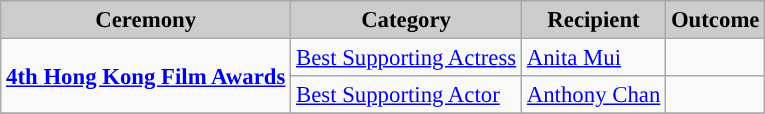<table class="wikitable" style="font-size:95%;" ;>
<tr>
</tr>
<tr style="background:#ccc; text-align:center;">
<th style="background:#ccc">Ceremony</th>
<th style="background:#ccc">Category</th>
<th style="background:#ccc">Recipient</th>
<th style="background:#ccc">Outcome</th>
</tr>
<tr>
<td rowspan=2><strong><a href='#'>4th Hong Kong Film Awards</a></strong></td>
<td><a href='#'>Best Supporting Actress</a></td>
<td><a href='#'>Anita Mui</a></td>
<td></td>
</tr>
<tr>
<td><a href='#'>Best Supporting Actor</a></td>
<td><a href='#'>Anthony Chan</a></td>
<td></td>
</tr>
<tr>
</tr>
</table>
